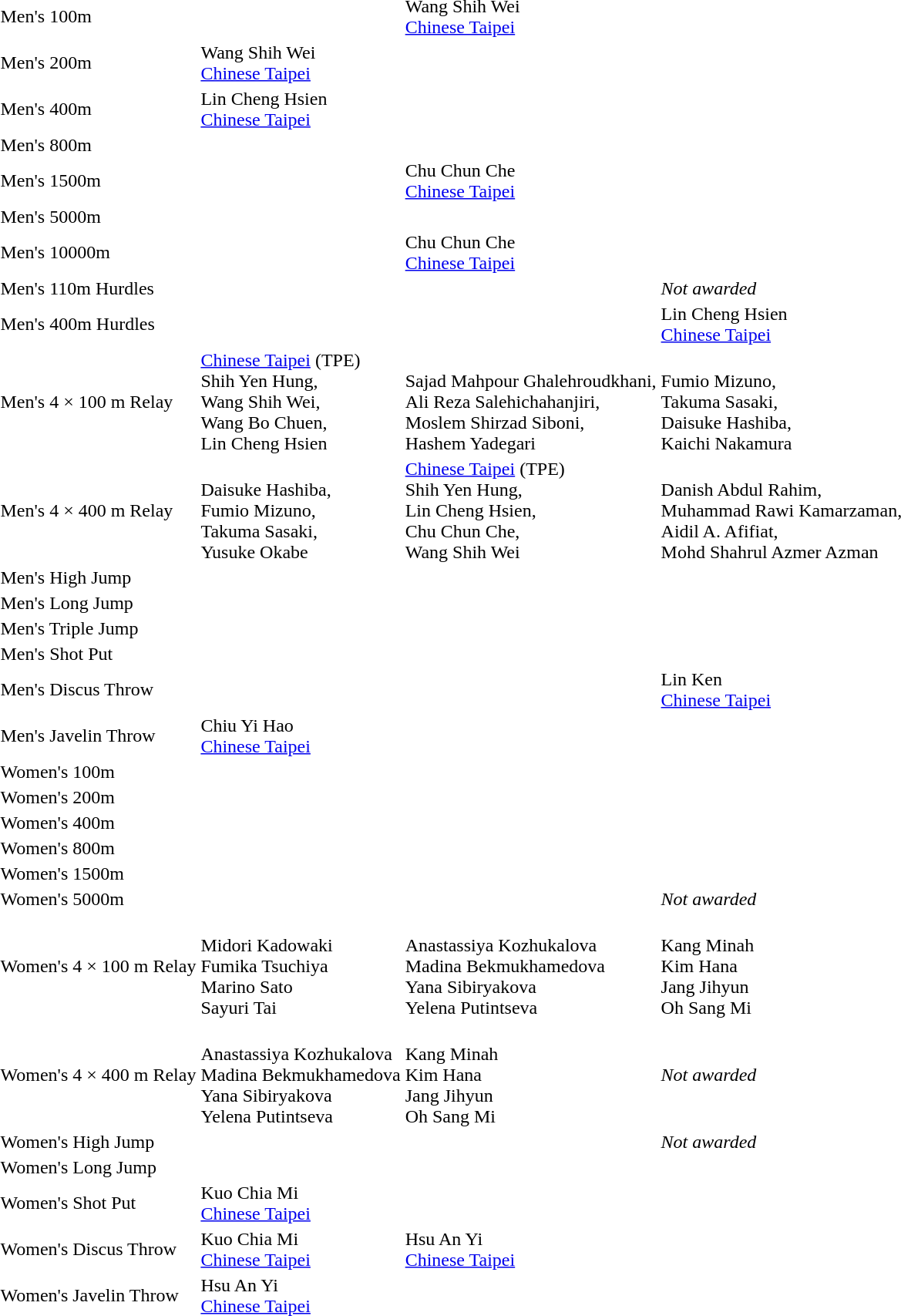<table>
<tr>
<td>Men's 100m</td>
<td></td>
<td>Wang Shih Wei<br> <a href='#'>Chinese Taipei</a></td>
<td></td>
</tr>
<tr>
<td>Men's 200m</td>
<td>Wang Shih Wei<br> <a href='#'>Chinese Taipei</a></td>
<td></td>
<td></td>
</tr>
<tr>
<td>Men's 400m</td>
<td>Lin Cheng Hsien<br> <a href='#'>Chinese Taipei</a></td>
<td></td>
<td></td>
</tr>
<tr>
<td>Men's 800m</td>
<td></td>
<td></td>
<td></td>
</tr>
<tr>
<td>Men's 1500m</td>
<td></td>
<td>Chu Chun Che<br> <a href='#'>Chinese Taipei</a></td>
<td></td>
</tr>
<tr>
<td>Men's 5000m</td>
<td></td>
<td></td>
<td></td>
</tr>
<tr>
<td>Men's 10000m</td>
<td></td>
<td>Chu Chun Che<br> <a href='#'>Chinese Taipei</a></td>
<td></td>
</tr>
<tr>
<td>Men's 110m Hurdles</td>
<td></td>
<td></td>
<td><em>Not awarded</em></td>
</tr>
<tr>
<td>Men's 400m Hurdles</td>
<td></td>
<td></td>
<td>Lin Cheng Hsien<br> <a href='#'>Chinese Taipei</a></td>
</tr>
<tr>
<td>Men's 4 × 100 m Relay</td>
<td> <a href='#'>Chinese Taipei</a> <span>(TPE)</span><br>Shih Yen Hung,<br>Wang Shih Wei,<br>Wang Bo Chuen,<br>Lin Cheng Hsien</td>
<td><br>Sajad Mahpour Ghalehroudkhani,<br>Ali Reza Salehichahanjiri,<br>Moslem Shirzad Siboni,<br>Hashem Yadegari</td>
<td><br>Fumio Mizuno,<br>Takuma Sasaki,<br>Daisuke Hashiba,<br>Kaichi Nakamura</td>
</tr>
<tr>
<td>Men's 4 × 400 m Relay</td>
<td><br>Daisuke Hashiba,<br>Fumio Mizuno,<br>Takuma Sasaki,<br>Yusuke Okabe</td>
<td> <a href='#'>Chinese Taipei</a> <span>(TPE)</span><br>Shih Yen Hung,<br>Lin Cheng Hsien,<br>Chu Chun Che,<br>Wang Shih Wei</td>
<td><br>Danish Abdul Rahim,<br>Muhammad Rawi Kamarzaman,<br>Aidil A. Afifiat,<br>Mohd Shahrul Azmer Azman</td>
</tr>
<tr>
<td>Men's High Jump</td>
<td></td>
<td></td>
<td></td>
</tr>
<tr>
<td>Men's Long Jump</td>
<td></td>
<td></td>
<td></td>
</tr>
<tr>
<td>Men's Triple Jump</td>
<td></td>
<td></td>
<td></td>
</tr>
<tr>
<td>Men's Shot Put</td>
<td></td>
<td></td>
<td></td>
</tr>
<tr>
<td>Men's Discus Throw</td>
<td></td>
<td></td>
<td>Lin Ken<br> <a href='#'>Chinese Taipei</a></td>
</tr>
<tr>
<td>Men's Javelin Throw</td>
<td>Chiu Yi Hao<br> <a href='#'>Chinese Taipei</a></td>
<td></td>
<td></td>
</tr>
<tr>
<td>Women's 100m</td>
<td></td>
<td></td>
<td></td>
</tr>
<tr>
<td>Women's 200m</td>
<td></td>
<td></td>
<td></td>
</tr>
<tr>
<td>Women's 400m</td>
<td></td>
<td></td>
<td></td>
</tr>
<tr>
<td>Women's 800m</td>
<td></td>
<td></td>
<td></td>
</tr>
<tr>
<td>Women's 1500m</td>
<td></td>
<td></td>
<td></td>
</tr>
<tr>
<td>Women's 5000m</td>
<td></td>
<td></td>
<td><em>Not awarded</em></td>
</tr>
<tr>
<td>Women's 4 × 100 m Relay</td>
<td><br>Midori Kadowaki<br>Fumika Tsuchiya<br>Marino Sato<br>Sayuri Tai</td>
<td><br>Anastassiya Kozhukalova<br>Madina Bekmukhamedova<br>Yana Sibiryakova<br>Yelena Putintseva</td>
<td><br>Kang Minah<br>Kim Hana<br>Jang Jihyun<br>Oh Sang Mi</td>
</tr>
<tr>
<td>Women's 4 × 400 m Relay</td>
<td><br>Anastassiya Kozhukalova<br>Madina Bekmukhamedova<br>Yana Sibiryakova<br>Yelena Putintseva</td>
<td><br>Kang Minah<br>Kim Hana<br>Jang Jihyun<br>Oh Sang Mi</td>
<td><em>Not awarded</em></td>
</tr>
<tr>
<td>Women's High Jump</td>
<td></td>
<td></td>
<td><em>Not awarded</em></td>
</tr>
<tr>
<td>Women's Long Jump</td>
<td></td>
<td></td>
<td></td>
</tr>
<tr>
<td>Women's Shot Put</td>
<td>Kuo Chia Mi<br> <a href='#'>Chinese Taipei</a></td>
<td></td>
<td></td>
</tr>
<tr>
<td>Women's Discus Throw</td>
<td>Kuo Chia Mi<br> <a href='#'>Chinese Taipei</a></td>
<td>Hsu An Yi<br> <a href='#'>Chinese Taipei</a></td>
<td></td>
</tr>
<tr>
<td>Women's Javelin Throw</td>
<td>Hsu An Yi<br> <a href='#'>Chinese Taipei</a></td>
<td></td>
<td></td>
</tr>
</table>
